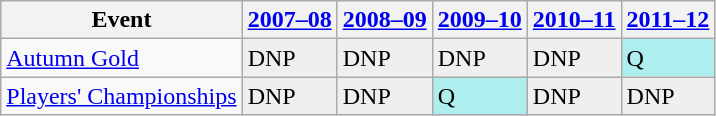<table class="wikitable" border="1">
<tr>
<th>Event</th>
<th><a href='#'>2007–08</a></th>
<th><a href='#'>2008–09</a></th>
<th><a href='#'>2009–10</a></th>
<th><a href='#'>2010–11</a></th>
<th><a href='#'>2011–12</a></th>
</tr>
<tr>
<td><a href='#'>Autumn Gold</a></td>
<td style="background:#EFEFEF;">DNP</td>
<td style="background:#EFEFEF;">DNP</td>
<td style="background:#EFEFEF;">DNP</td>
<td style="background:#EFEFEF;">DNP</td>
<td style="background:#afeeee;">Q</td>
</tr>
<tr>
<td><a href='#'>Players' Championships</a></td>
<td style="background:#EFEFEF;">DNP</td>
<td style="background:#EFEFEF;">DNP</td>
<td style="background:#afeeee;">Q</td>
<td style="background:#EFEFEF;">DNP</td>
<td style="background:#EFEFEF;">DNP</td>
</tr>
</table>
